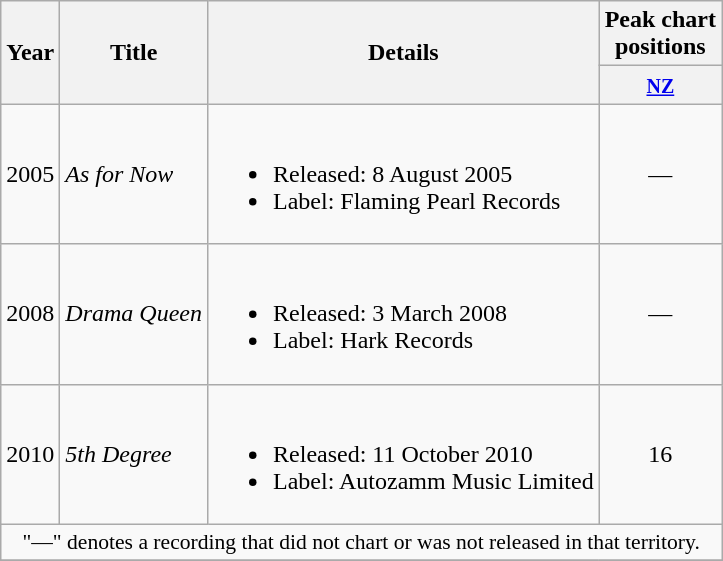<table class="wikitable plainrowheaders">
<tr>
<th rowspan="2">Year</th>
<th rowspan="2">Title</th>
<th rowspan="2">Details</th>
<th>Peak chart<br>positions</th>
</tr>
<tr>
<th><small><a href='#'>NZ</a></small></th>
</tr>
<tr>
<td>2005</td>
<td><em>As for Now</em></td>
<td><br><ul><li>Released: 8 August 2005</li><li>Label: Flaming Pearl Records</li></ul></td>
<td align="center">—</td>
</tr>
<tr>
<td>2008</td>
<td><em>Drama Queen</em></td>
<td><br><ul><li>Released: 3 March 2008</li><li>Label: Hark Records</li></ul></td>
<td align="center">—</td>
</tr>
<tr>
<td>2010</td>
<td><em>5th Degree</em></td>
<td><br><ul><li>Released: 11 October 2010</li><li>Label: Autozamm Music Limited</li></ul></td>
<td align="center">16</td>
</tr>
<tr>
<td colspan="4" style="font-size:90%" align="center">"—" denotes a recording that did not chart or was not released in that territory.</td>
</tr>
<tr>
</tr>
</table>
